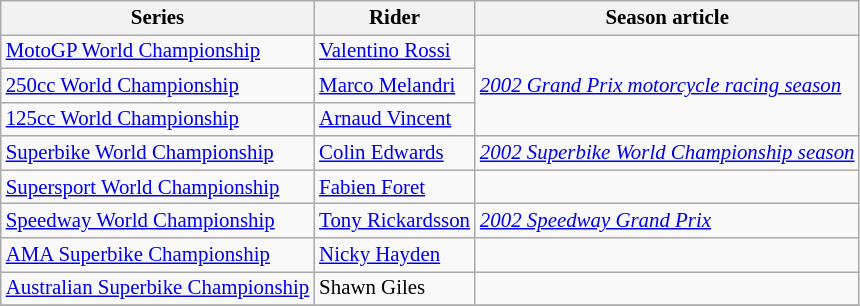<table class="wikitable" style="font-size: 87%;">
<tr>
<th>Series</th>
<th>Rider</th>
<th>Season article</th>
</tr>
<tr>
<td><a href='#'>MotoGP World Championship</a></td>
<td> <a href='#'>Valentino Rossi</a></td>
<td rowspan=3><em><a href='#'>2002 Grand Prix motorcycle racing season</a></em></td>
</tr>
<tr>
<td><a href='#'>250cc World Championship</a></td>
<td> <a href='#'>Marco Melandri</a></td>
</tr>
<tr>
<td><a href='#'>125cc World Championship</a></td>
<td> <a href='#'>Arnaud Vincent</a></td>
</tr>
<tr>
<td><a href='#'>Superbike World Championship</a></td>
<td> <a href='#'>Colin Edwards</a></td>
<td><em><a href='#'>2002 Superbike World Championship season</a></em></td>
</tr>
<tr>
<td><a href='#'>Supersport World Championship</a></td>
<td> <a href='#'>Fabien Foret</a></td>
<td></td>
</tr>
<tr>
<td><a href='#'>Speedway World Championship</a></td>
<td> <a href='#'>Tony Rickardsson</a></td>
<td><em><a href='#'>2002 Speedway Grand Prix</a></em></td>
</tr>
<tr>
<td><a href='#'>AMA Superbike Championship</a></td>
<td> <a href='#'>Nicky Hayden</a></td>
<td></td>
</tr>
<tr>
<td><a href='#'>Australian Superbike Championship</a></td>
<td> Shawn Giles</td>
<td></td>
</tr>
<tr>
</tr>
</table>
